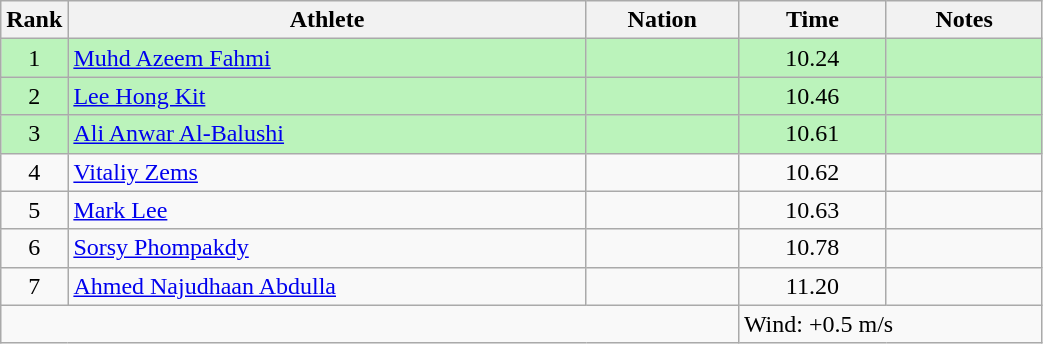<table class="wikitable sortable" style="text-align:center;width: 55%;">
<tr>
<th scope="col" style="width: 10px;">Rank</th>
<th scope="col">Athlete</th>
<th scope="col">Nation</th>
<th scope="col">Time</th>
<th scope="col">Notes</th>
</tr>
<tr bgcolor=bbf3bb>
<td>1</td>
<td align=left><a href='#'>Muhd Azeem Fahmi</a></td>
<td align=left></td>
<td>10.24</td>
<td></td>
</tr>
<tr bgcolor=bbf3bb>
<td>2</td>
<td align=left><a href='#'>Lee Hong Kit</a></td>
<td align=left></td>
<td>10.46</td>
<td></td>
</tr>
<tr bgcolor=bbf3bb>
<td>3</td>
<td align=left><a href='#'>Ali Anwar Al-Balushi</a></td>
<td align=left></td>
<td>10.61</td>
<td></td>
</tr>
<tr>
<td>4</td>
<td align=left><a href='#'>Vitaliy Zems</a></td>
<td align=left></td>
<td>10.62</td>
<td></td>
</tr>
<tr>
<td>5</td>
<td align=left><a href='#'>Mark Lee</a></td>
<td align=left></td>
<td>10.63</td>
<td></td>
</tr>
<tr>
<td>6</td>
<td align=left><a href='#'>Sorsy Phompakdy</a></td>
<td align=left></td>
<td>10.78</td>
<td><strong></strong></td>
</tr>
<tr>
<td>7</td>
<td align=left><a href='#'>Ahmed Najudhaan Abdulla</a></td>
<td align=left></td>
<td>11.20</td>
<td></td>
</tr>
<tr class="sortbottom">
<td colspan="3"></td>
<td colspan="2" style="text-align:left;">Wind: +0.5 m/s</td>
</tr>
</table>
